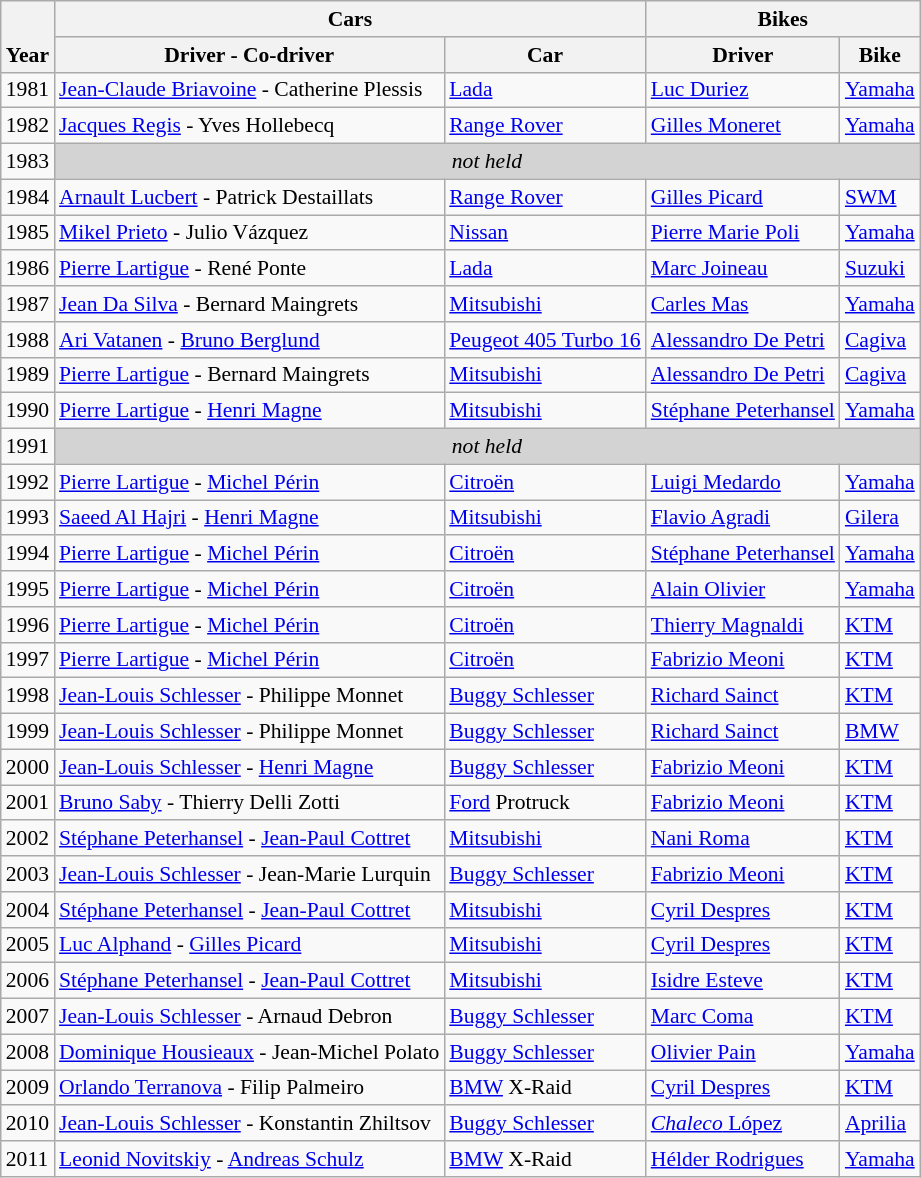<table class="wikitable sortable" style="font-size:90%;">
<tr>
<th rowspan=2 valign=bottom>Year</th>
<th colspan=2>Cars</th>
<th colspan=2>Bikes</th>
</tr>
<tr>
<th>Driver - Co-driver</th>
<th>Car</th>
<th>Driver</th>
<th>Bike</th>
</tr>
<tr>
<td>1981</td>
<td> <a href='#'>Jean-Claude Briavoine</a> - Catherine Plessis</td>
<td><a href='#'>Lada</a></td>
<td> <a href='#'>Luc Duriez</a></td>
<td><a href='#'>Yamaha</a></td>
</tr>
<tr>
<td>1982</td>
<td> <a href='#'>Jacques Regis</a> - Yves Hollebecq</td>
<td><a href='#'>Range Rover</a></td>
<td> <a href='#'>Gilles Moneret</a></td>
<td><a href='#'>Yamaha</a></td>
</tr>
<tr>
<td>1983</td>
<td colspan=5 bgcolor=lightgrey align=center><em>not held</em></td>
</tr>
<tr>
<td>1984</td>
<td> <a href='#'>Arnault Lucbert</a> - Patrick Destaillats</td>
<td><a href='#'>Range Rover</a></td>
<td> <a href='#'>Gilles Picard</a></td>
<td><a href='#'>SWM</a></td>
</tr>
<tr>
<td>1985</td>
<td> <a href='#'>Mikel Prieto</a> - Julio Vázquez</td>
<td><a href='#'>Nissan</a></td>
<td> <a href='#'>Pierre Marie Poli</a></td>
<td><a href='#'>Yamaha</a></td>
</tr>
<tr>
<td>1986</td>
<td> <a href='#'>Pierre Lartigue</a> - René Ponte</td>
<td><a href='#'>Lada</a></td>
<td> <a href='#'>Marc Joineau</a></td>
<td><a href='#'>Suzuki</a></td>
</tr>
<tr>
<td>1987</td>
<td> <a href='#'>Jean Da Silva</a> - Bernard Maingrets</td>
<td><a href='#'>Mitsubishi</a></td>
<td> <a href='#'>Carles Mas</a></td>
<td><a href='#'>Yamaha</a></td>
</tr>
<tr>
<td>1988</td>
<td> <a href='#'>Ari Vatanen</a> - <a href='#'>Bruno Berglund</a></td>
<td><a href='#'>Peugeot 405 Turbo 16</a></td>
<td> <a href='#'>Alessandro De Petri</a></td>
<td><a href='#'>Cagiva</a></td>
</tr>
<tr>
<td>1989</td>
<td> <a href='#'>Pierre Lartigue</a> - Bernard Maingrets</td>
<td><a href='#'>Mitsubishi</a></td>
<td> <a href='#'>Alessandro De Petri</a></td>
<td><a href='#'>Cagiva</a></td>
</tr>
<tr>
<td>1990</td>
<td> <a href='#'>Pierre Lartigue</a> - <a href='#'>Henri Magne</a></td>
<td><a href='#'>Mitsubishi</a></td>
<td> <a href='#'>Stéphane Peterhansel</a></td>
<td><a href='#'>Yamaha</a></td>
</tr>
<tr>
<td>1991</td>
<td colspan=5 bgcolor=lightgrey align=center><em>not held</em></td>
</tr>
<tr>
<td>1992</td>
<td> <a href='#'>Pierre Lartigue</a> - <a href='#'>Michel Périn</a></td>
<td><a href='#'>Citroën</a></td>
<td> <a href='#'>Luigi Medardo</a></td>
<td><a href='#'>Yamaha</a></td>
</tr>
<tr>
<td>1993</td>
<td> <a href='#'>Saeed Al Hajri</a> - <a href='#'>Henri Magne</a></td>
<td><a href='#'>Mitsubishi</a></td>
<td> <a href='#'>Flavio Agradi</a></td>
<td><a href='#'>Gilera</a></td>
</tr>
<tr>
<td>1994</td>
<td> <a href='#'>Pierre Lartigue</a> - <a href='#'>Michel Périn</a></td>
<td><a href='#'>Citroën</a></td>
<td> <a href='#'>Stéphane Peterhansel</a></td>
<td><a href='#'>Yamaha</a></td>
</tr>
<tr>
<td>1995</td>
<td> <a href='#'>Pierre Lartigue</a> - <a href='#'>Michel Périn</a></td>
<td><a href='#'>Citroën</a></td>
<td> <a href='#'>Alain Olivier</a></td>
<td><a href='#'>Yamaha</a></td>
</tr>
<tr>
<td>1996</td>
<td> <a href='#'>Pierre Lartigue</a> - <a href='#'>Michel Périn</a></td>
<td><a href='#'>Citroën</a></td>
<td> <a href='#'>Thierry Magnaldi</a></td>
<td><a href='#'>KTM</a></td>
</tr>
<tr>
<td>1997</td>
<td> <a href='#'>Pierre Lartigue</a> - <a href='#'>Michel Périn</a></td>
<td><a href='#'>Citroën</a></td>
<td> <a href='#'>Fabrizio Meoni</a></td>
<td><a href='#'>KTM</a></td>
</tr>
<tr>
<td>1998</td>
<td> <a href='#'>Jean-Louis Schlesser</a> - Philippe Monnet</td>
<td><a href='#'>Buggy Schlesser</a></td>
<td> <a href='#'>Richard Sainct</a></td>
<td><a href='#'>KTM</a></td>
</tr>
<tr>
<td>1999</td>
<td> <a href='#'>Jean-Louis Schlesser</a> - Philippe Monnet</td>
<td><a href='#'>Buggy Schlesser</a></td>
<td> <a href='#'>Richard Sainct</a></td>
<td><a href='#'>BMW</a></td>
</tr>
<tr>
<td>2000</td>
<td> <a href='#'>Jean-Louis Schlesser</a> - <a href='#'>Henri Magne</a></td>
<td><a href='#'>Buggy Schlesser</a></td>
<td> <a href='#'>Fabrizio Meoni</a></td>
<td><a href='#'>KTM</a></td>
</tr>
<tr>
<td>2001</td>
<td> <a href='#'>Bruno Saby</a> - Thierry Delli Zotti</td>
<td><a href='#'>Ford</a> Protruck</td>
<td> <a href='#'>Fabrizio Meoni</a></td>
<td><a href='#'>KTM</a></td>
</tr>
<tr>
<td>2002</td>
<td> <a href='#'>Stéphane Peterhansel</a> - <a href='#'>Jean-Paul Cottret</a></td>
<td><a href='#'>Mitsubishi</a></td>
<td> <a href='#'>Nani Roma</a></td>
<td><a href='#'>KTM</a></td>
</tr>
<tr>
<td>2003</td>
<td> <a href='#'>Jean-Louis Schlesser</a> - Jean-Marie Lurquin</td>
<td><a href='#'>Buggy Schlesser</a></td>
<td> <a href='#'>Fabrizio Meoni</a></td>
<td><a href='#'>KTM</a></td>
</tr>
<tr>
<td>2004</td>
<td> <a href='#'>Stéphane Peterhansel</a> - <a href='#'>Jean-Paul Cottret</a></td>
<td><a href='#'>Mitsubishi</a></td>
<td> <a href='#'>Cyril Despres</a></td>
<td><a href='#'>KTM</a></td>
</tr>
<tr>
<td>2005</td>
<td> <a href='#'>Luc Alphand</a> - <a href='#'>Gilles Picard</a></td>
<td><a href='#'>Mitsubishi</a></td>
<td> <a href='#'>Cyril Despres</a></td>
<td><a href='#'>KTM</a></td>
</tr>
<tr>
<td>2006</td>
<td> <a href='#'>Stéphane Peterhansel</a> - <a href='#'>Jean-Paul Cottret</a></td>
<td><a href='#'>Mitsubishi</a></td>
<td> <a href='#'>Isidre Esteve</a></td>
<td><a href='#'>KTM</a></td>
</tr>
<tr>
<td>2007</td>
<td> <a href='#'>Jean-Louis Schlesser</a> - Arnaud Debron</td>
<td><a href='#'>Buggy Schlesser</a></td>
<td> <a href='#'>Marc Coma</a></td>
<td><a href='#'>KTM</a></td>
</tr>
<tr>
<td>2008</td>
<td> <a href='#'>Dominique Housieaux</a> - Jean-Michel Polato</td>
<td><a href='#'>Buggy Schlesser</a></td>
<td> <a href='#'>Olivier Pain</a></td>
<td><a href='#'>Yamaha</a></td>
</tr>
<tr>
<td>2009</td>
<td> <a href='#'>Orlando Terranova</a> - Filip Palmeiro</td>
<td><a href='#'>BMW</a> X-Raid</td>
<td> <a href='#'>Cyril Despres</a></td>
<td><a href='#'>KTM</a></td>
</tr>
<tr>
<td>2010</td>
<td> <a href='#'>Jean-Louis Schlesser</a> - Konstantin Zhiltsov</td>
<td><a href='#'>Buggy Schlesser</a></td>
<td> <a href='#'><em>Chaleco</em> López</a></td>
<td><a href='#'>Aprilia</a></td>
</tr>
<tr>
<td>2011</td>
<td> <a href='#'>Leonid Novitskiy</a> - <a href='#'>Andreas Schulz</a></td>
<td><a href='#'>BMW</a> X-Raid</td>
<td> <a href='#'>Hélder Rodrigues</a></td>
<td><a href='#'>Yamaha</a></td>
</tr>
</table>
